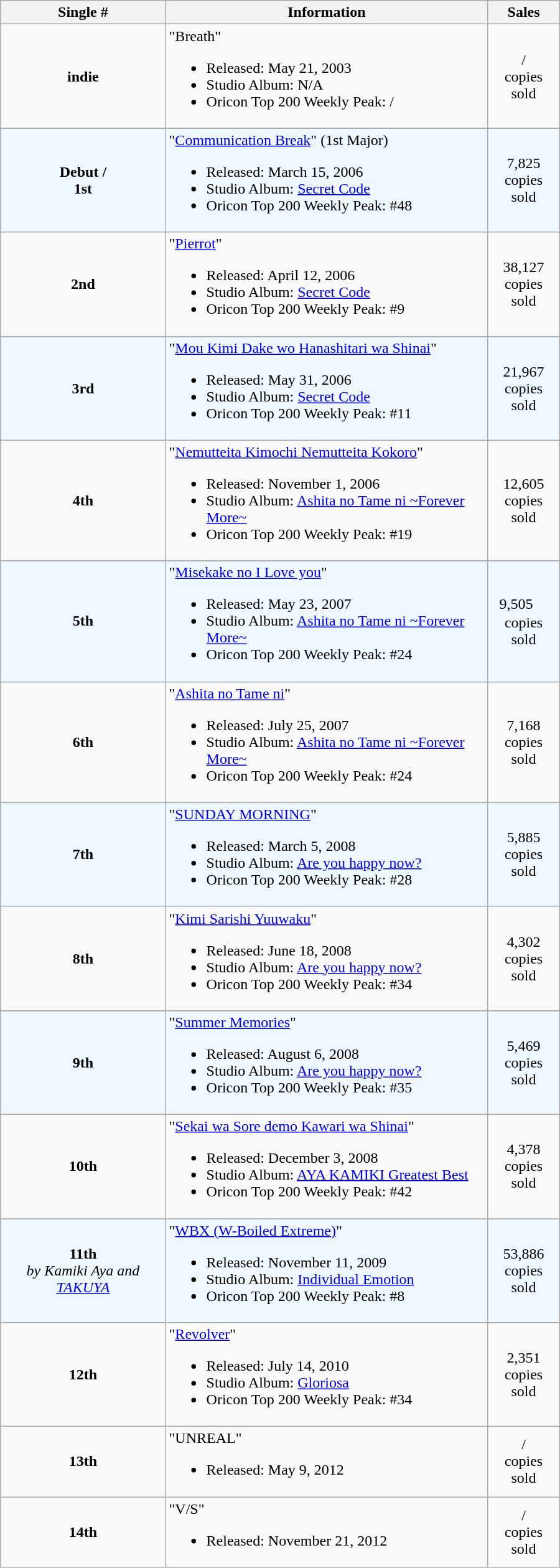<table class="wikitable" width="600px">
<tr>
<th align="left">Single #</th>
<th align="left">Information</th>
<th align="left">Sales</th>
</tr>
<tr>
<td align="center"><strong>indie</strong></td>
<td align="left">"Breath"<br><ul><li>Released: May 21, 2003</li><li>Studio Album: N/A</li><li>Oricon Top 200 Weekly Peak: /</li></ul></td>
<td align="center">/ <br>copies sold</td>
</tr>
<tr>
</tr>
<tr bgcolor="#F0F8FF">
<td align="center"><strong>Debut / <br> 1st</strong></td>
<td align="left">"<a href='#'>Communication Break</a>" (1st Major)<br><ul><li>Released: March 15, 2006</li><li>Studio Album: <a href='#'>Secret Code</a></li><li>Oricon Top 200 Weekly Peak: #48</li></ul></td>
<td align="center">7,825<br>copies sold</td>
</tr>
<tr>
<td align="center"><strong>2nd</strong></td>
<td align="left">"<a href='#'>Pierrot</a>"<br><ul><li>Released: April 12, 2006</li><li>Studio Album: <a href='#'>Secret Code</a></li><li>Oricon Top 200 Weekly Peak: #9</li></ul></td>
<td align="center">38,127 <br>copies sold</td>
</tr>
<tr>
</tr>
<tr bgcolor="#F0F8FF">
<td align="center"><strong>3rd</strong></td>
<td align="left">"<a href='#'>Mou Kimi Dake wo Hanashitari wa Shinai</a>"<br><ul><li>Released: May 31, 2006</li><li>Studio Album: <a href='#'>Secret Code</a></li><li>Oricon Top 200 Weekly Peak: #11</li></ul></td>
<td align="center">21,967 <br> copies sold</td>
</tr>
<tr>
<td align="center"><strong>4th</strong></td>
<td align="left">"<a href='#'>Nemutteita Kimochi Nemutteita Kokoro</a>"<br><ul><li>Released: November 1, 2006</li><li>Studio Album: <a href='#'>Ashita no Tame ni ~Forever More~</a></li><li>Oricon Top 200 Weekly Peak: #19</li></ul></td>
<td align="center">12,605 <br> copies sold</td>
</tr>
<tr>
</tr>
<tr bgcolor="#F0F8FF">
<td align="center"><strong>5th</strong></td>
<td align="left">"<a href='#'>Misekake no I Love you</a>"<br><ul><li>Released: May 23, 2007</li><li>Studio Album: <a href='#'>Ashita no Tame ni ~Forever More~</a></li><li>Oricon Top 200 Weekly Peak: #24</li></ul></td>
<td align="center">9,505　<br>copies sold</td>
</tr>
<tr>
<td align="center"><strong>6th</strong></td>
<td align="left">"<a href='#'>Ashita no Tame ni</a>"<br><ul><li>Released: July 25, 2007</li><li>Studio Album: <a href='#'>Ashita no Tame ni ~Forever More~</a></li><li>Oricon Top 200 Weekly Peak: #24</li></ul></td>
<td align="center">7,168 <br>copies sold</td>
</tr>
<tr>
</tr>
<tr bgcolor="#F0F8FF">
<td align="center"><strong>7th</strong></td>
<td align="left">"<a href='#'>SUNDAY MORNING</a>"<br><ul><li>Released: March 5, 2008</li><li>Studio Album: <a href='#'>Are you happy now?</a></li><li>Oricon Top 200 Weekly Peak: #28</li></ul></td>
<td align="center">5,885<br>copies sold</td>
</tr>
<tr>
<td align="center"><strong>8th</strong></td>
<td align="left">"<a href='#'>Kimi Sarishi Yuuwaku</a>"<br><ul><li>Released: June 18, 2008</li><li>Studio Album: <a href='#'>Are you happy now?</a></li><li>Oricon Top 200 Weekly Peak: #34</li></ul></td>
<td align="center">4,302<br>copies sold</td>
</tr>
<tr>
</tr>
<tr bgcolor="#F0F8FF">
<td align="center"><strong>9th</strong></td>
<td align="left">"<a href='#'>Summer Memories</a>"<br><ul><li>Released: August 6, 2008</li><li>Studio Album: <a href='#'>Are you happy now?</a></li><li>Oricon Top 200 Weekly Peak: #35</li></ul></td>
<td align="center">5,469<br>copies sold</td>
</tr>
<tr>
<td align="center"><strong>10th</strong></td>
<td align="left">"<a href='#'>Sekai wa Sore demo Kawari wa Shinai</a>"<br><ul><li>Released: December 3, 2008</li><li>Studio Album: <a href='#'>AYA KAMIKI Greatest Best</a></li><li>Oricon Top 200 Weekly Peak: #42</li></ul></td>
<td align="center">4,378<br>copies sold</td>
</tr>
<tr>
</tr>
<tr bgcolor="#F0F8FF">
<td align="center"><strong>11th</strong><br><em>by Kamiki Aya and <a href='#'>TAKUYA</a></em></td>
<td align="left">"<a href='#'>WBX (W-Boiled Extreme)</a>"<br><ul><li>Released: November 11, 2009</li><li>Studio Album: <a href='#'>Individual Emotion</a></li><li>Oricon Top 200 Weekly Peak: #8</li></ul></td>
<td align="center">53,886<br>copies sold</td>
</tr>
<tr>
<td align="center"><strong>12th</strong></td>
<td align="left">"<a href='#'>Revolver</a>"<br><ul><li>Released: July 14, 2010</li><li>Studio Album: <a href='#'>Gloriosa</a></li><li>Oricon Top 200 Weekly Peak: #34</li></ul></td>
<td align="center">2,351 <br>copies sold</td>
</tr>
<tr>
<td align="center"><strong>13th</strong></td>
<td align="left">"UNREAL"<br><ul><li>Released: May 9, 2012</li></ul></td>
<td align="center">/ <br>copies sold</td>
</tr>
<tr>
<td align="center"><strong>14th</strong></td>
<td align="left">"V/S"<br><ul><li>Released: November 21, 2012</li></ul></td>
<td align="center">/ <br>copies sold</td>
</tr>
</table>
